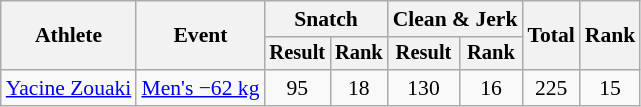<table class="wikitable" style="font-size:90%">
<tr>
<th rowspan="2">Athlete</th>
<th rowspan="2">Event</th>
<th colspan="2">Snatch</th>
<th colspan="2">Clean & Jerk</th>
<th rowspan="2">Total</th>
<th rowspan="2">Rank</th>
</tr>
<tr style="font-size:95%">
<th>Result</th>
<th>Rank</th>
<th>Result</th>
<th>Rank</th>
</tr>
<tr align=center>
<td align=left><a href='#'>Yacine Zouaki</a></td>
<td align=left><a href='#'>Men's −62 kg</a></td>
<td>95</td>
<td>18</td>
<td>130</td>
<td>16</td>
<td>225</td>
<td>15</td>
</tr>
</table>
